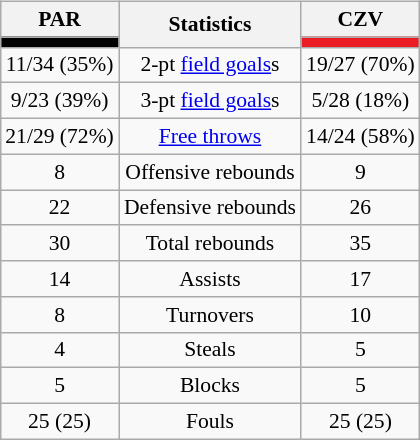<table style="width:100%;">
<tr>
<td valign=top align=right width=33%><br>













</td>
<td style="vertical-align:top; align:center; width:33%;"><br><table style="width:100%;">
<tr>
<td style="width=50%;"></td>
<td></td>
<td style="width=50%;"></td>
</tr>
</table>
<table class="wikitable" style="font-size:90%; text-align:center; margin:auto;" align=center>
<tr>
<th>PAR</th>
<th rowspan=2>Statistics</th>
<th>CZV</th>
</tr>
<tr>
<td style="background:#000000;"></td>
<td style="background:#EC1C24;"></td>
</tr>
<tr>
<td>11/34 (35%)</td>
<td>2-pt <a href='#'>field goals</a>s</td>
<td>19/27 (70%)</td>
</tr>
<tr>
<td>9/23 (39%)</td>
<td>3-pt <a href='#'>field goals</a>s</td>
<td>5/28 (18%)</td>
</tr>
<tr>
<td>21/29 (72%)</td>
<td><a href='#'>Free throws</a></td>
<td>14/24 (58%)</td>
</tr>
<tr>
<td>8</td>
<td>Offensive rebounds</td>
<td>9</td>
</tr>
<tr>
<td>22</td>
<td>Defensive rebounds</td>
<td>26</td>
</tr>
<tr>
<td>30</td>
<td>Total rebounds</td>
<td>35</td>
</tr>
<tr>
<td>14</td>
<td>Assists</td>
<td>17</td>
</tr>
<tr>
<td>8</td>
<td>Turnovers</td>
<td>10</td>
</tr>
<tr>
<td>4</td>
<td>Steals</td>
<td>5</td>
</tr>
<tr>
<td>5</td>
<td>Blocks</td>
<td>5</td>
</tr>
<tr>
<td>25 (25)</td>
<td>Fouls</td>
<td>25 (25)</td>
</tr>
</table>
</td>
<td style="vertical-align:top; align:left; width:33%;"><br>













</td>
</tr>
</table>
